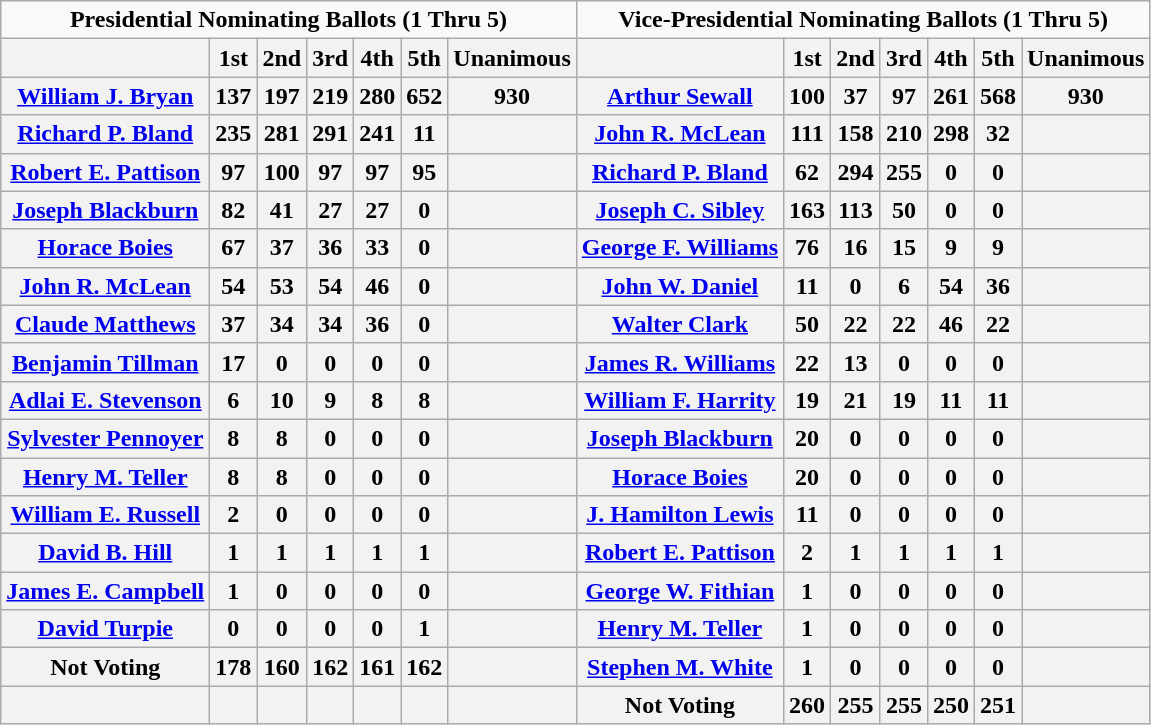<table class="wikitable collapsible collapsed">
<tr>
<td style="text-align:center" colspan="7"><strong>Presidential Nominating Ballots (1 Thru 5)</strong></td>
<td style="text-align:center" colspan="7"><strong>Vice-Presidential Nominating Ballots (1 Thru 5)</strong></td>
</tr>
<tr>
<th></th>
<th>1st</th>
<th>2nd</th>
<th>3rd</th>
<th>4th</th>
<th>5th</th>
<th>Unanimous</th>
<th></th>
<th>1st</th>
<th>2nd</th>
<th>3rd</th>
<th>4th</th>
<th>5th</th>
<th>Unanimous</th>
</tr>
<tr>
<th><a href='#'>William J. Bryan</a></th>
<th>137</th>
<th>197</th>
<th>219</th>
<th>280</th>
<th>652</th>
<th>930</th>
<th><a href='#'>Arthur Sewall</a></th>
<th>100</th>
<th>37</th>
<th>97</th>
<th>261</th>
<th>568</th>
<th>930</th>
</tr>
<tr>
<th><a href='#'>Richard P. Bland</a></th>
<th>235</th>
<th>281</th>
<th>291</th>
<th>241</th>
<th>11</th>
<th></th>
<th><a href='#'>John R. McLean</a></th>
<th>111</th>
<th>158</th>
<th>210</th>
<th>298</th>
<th>32</th>
<th></th>
</tr>
<tr>
<th><a href='#'>Robert E. Pattison</a></th>
<th>97</th>
<th>100</th>
<th>97</th>
<th>97</th>
<th>95</th>
<th></th>
<th><a href='#'>Richard P. Bland</a></th>
<th>62</th>
<th>294</th>
<th>255</th>
<th>0</th>
<th>0</th>
<th></th>
</tr>
<tr>
<th><a href='#'>Joseph Blackburn</a></th>
<th>82</th>
<th>41</th>
<th>27</th>
<th>27</th>
<th>0</th>
<th></th>
<th><a href='#'>Joseph C. Sibley</a></th>
<th>163</th>
<th>113</th>
<th>50</th>
<th>0</th>
<th>0</th>
<th></th>
</tr>
<tr>
<th><a href='#'>Horace Boies</a></th>
<th>67</th>
<th>37</th>
<th>36</th>
<th>33</th>
<th>0</th>
<th></th>
<th><a href='#'>George F. Williams</a></th>
<th>76</th>
<th>16</th>
<th>15</th>
<th>9</th>
<th>9</th>
<th></th>
</tr>
<tr>
<th><a href='#'>John R. McLean</a></th>
<th>54</th>
<th>53</th>
<th>54</th>
<th>46</th>
<th>0</th>
<th></th>
<th><a href='#'>John W. Daniel</a></th>
<th>11</th>
<th>0</th>
<th>6</th>
<th>54</th>
<th>36</th>
<th></th>
</tr>
<tr>
<th><a href='#'>Claude Matthews</a></th>
<th>37</th>
<th>34</th>
<th>34</th>
<th>36</th>
<th>0</th>
<th></th>
<th><a href='#'>Walter Clark</a></th>
<th>50</th>
<th>22</th>
<th>22</th>
<th>46</th>
<th>22</th>
<th></th>
</tr>
<tr>
<th><a href='#'>Benjamin Tillman</a></th>
<th>17</th>
<th>0</th>
<th>0</th>
<th>0</th>
<th>0</th>
<th></th>
<th><a href='#'>James R. Williams</a></th>
<th>22</th>
<th>13</th>
<th>0</th>
<th>0</th>
<th>0</th>
<th></th>
</tr>
<tr>
<th><a href='#'>Adlai E. Stevenson</a></th>
<th>6</th>
<th>10</th>
<th>9</th>
<th>8</th>
<th>8</th>
<th></th>
<th><a href='#'>William F. Harrity</a></th>
<th>19</th>
<th>21</th>
<th>19</th>
<th>11</th>
<th>11</th>
<th></th>
</tr>
<tr>
<th><a href='#'>Sylvester Pennoyer</a></th>
<th>8</th>
<th>8</th>
<th>0</th>
<th>0</th>
<th>0</th>
<th></th>
<th><a href='#'>Joseph Blackburn</a></th>
<th>20</th>
<th>0</th>
<th>0</th>
<th>0</th>
<th>0</th>
<th></th>
</tr>
<tr>
<th><a href='#'>Henry M. Teller</a></th>
<th>8</th>
<th>8</th>
<th>0</th>
<th>0</th>
<th>0</th>
<th></th>
<th><a href='#'>Horace Boies</a></th>
<th>20</th>
<th>0</th>
<th>0</th>
<th>0</th>
<th>0</th>
<th></th>
</tr>
<tr>
<th><a href='#'>William E. Russell</a></th>
<th>2</th>
<th>0</th>
<th>0</th>
<th>0</th>
<th>0</th>
<th></th>
<th><a href='#'>J. Hamilton Lewis</a></th>
<th>11</th>
<th>0</th>
<th>0</th>
<th>0</th>
<th>0</th>
<th></th>
</tr>
<tr>
<th><a href='#'>David B. Hill</a></th>
<th>1</th>
<th>1</th>
<th>1</th>
<th>1</th>
<th>1</th>
<th></th>
<th><a href='#'>Robert E. Pattison</a></th>
<th>2</th>
<th>1</th>
<th>1</th>
<th>1</th>
<th>1</th>
<th></th>
</tr>
<tr>
<th><a href='#'>James E. Campbell</a></th>
<th>1</th>
<th>0</th>
<th>0</th>
<th>0</th>
<th>0</th>
<th></th>
<th><a href='#'>George W. Fithian</a></th>
<th>1</th>
<th>0</th>
<th>0</th>
<th>0</th>
<th>0</th>
<th></th>
</tr>
<tr>
<th><a href='#'>David Turpie</a></th>
<th>0</th>
<th>0</th>
<th>0</th>
<th>0</th>
<th>1</th>
<th></th>
<th><a href='#'>Henry M. Teller</a></th>
<th>1</th>
<th>0</th>
<th>0</th>
<th>0</th>
<th>0</th>
<th></th>
</tr>
<tr>
<th>Not Voting</th>
<th>178</th>
<th>160</th>
<th>162</th>
<th>161</th>
<th>162</th>
<th></th>
<th><a href='#'>Stephen M. White</a></th>
<th>1</th>
<th>0</th>
<th>0</th>
<th>0</th>
<th>0</th>
<th></th>
</tr>
<tr>
<th></th>
<th></th>
<th></th>
<th></th>
<th></th>
<th></th>
<th></th>
<th>Not Voting</th>
<th>260</th>
<th>255</th>
<th>255</th>
<th>250</th>
<th>251</th>
<th></th>
</tr>
</table>
